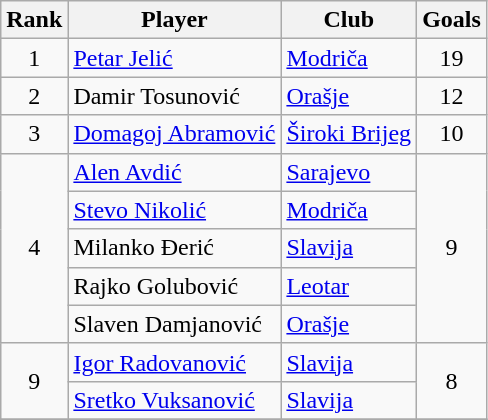<table class="wikitable" style="text-align:center">
<tr>
<th>Rank</th>
<th>Player</th>
<th>Club</th>
<th>Goals</th>
</tr>
<tr>
<td>1</td>
<td align="left"> <a href='#'>Petar Jelić</a></td>
<td align="left"><a href='#'>Modriča</a></td>
<td>19</td>
</tr>
<tr>
<td>2</td>
<td align="left"> Damir Tosunović</td>
<td align="left"><a href='#'>Orašje</a></td>
<td>12</td>
</tr>
<tr>
<td>3</td>
<td align="left"> <a href='#'>Domagoj Abramović</a></td>
<td align="left"><a href='#'>Široki Brijeg</a></td>
<td>10</td>
</tr>
<tr>
<td rowspan="5">4</td>
<td align="left"> <a href='#'>Alen Avdić</a></td>
<td align="left"><a href='#'>Sarajevo</a></td>
<td rowspan="5">9</td>
</tr>
<tr>
<td align="left"> <a href='#'>Stevo Nikolić</a></td>
<td align="left"><a href='#'>Modriča</a></td>
</tr>
<tr>
<td align="left"> Milanko Đerić</td>
<td align="left"><a href='#'>Slavija</a></td>
</tr>
<tr>
<td align="left"> Rajko Golubović</td>
<td align="left"><a href='#'>Leotar</a></td>
</tr>
<tr>
<td align="left"> Slaven Damjanović</td>
<td align="left"><a href='#'>Orašje</a></td>
</tr>
<tr>
<td rowspan="2">9</td>
<td align="left"> <a href='#'>Igor Radovanović</a></td>
<td align="left"><a href='#'>Slavija</a></td>
<td rowspan="2">8</td>
</tr>
<tr>
<td align="left"> <a href='#'>Sretko Vuksanović</a></td>
<td align="left"><a href='#'>Slavija</a></td>
</tr>
<tr>
</tr>
</table>
